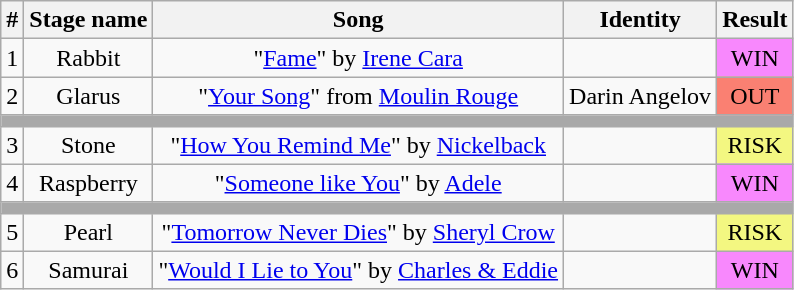<table class="wikitable plainrowheaders" style="text-align: center;">
<tr>
<th>#</th>
<th>Stage name</th>
<th>Song</th>
<th>Identity</th>
<th>Result</th>
</tr>
<tr>
<td>1</td>
<td>Rabbit</td>
<td>"<a href='#'>Fame</a>" by <a href='#'>Irene Cara</a></td>
<td></td>
<td bgcolor="#F888FD">WIN</td>
</tr>
<tr>
<td>2</td>
<td>Glarus</td>
<td>"<a href='#'>Your Song</a>" from <a href='#'>Moulin Rouge</a></td>
<td>Darin Angelov</td>
<td bgcolor=salmon>OUT</td>
</tr>
<tr>
<td colspan="5" style="background:darkgray"></td>
</tr>
<tr>
<td>3</td>
<td>Stone</td>
<td>"<a href='#'>How You Remind Me</a>" by <a href='#'>Nickelback</a></td>
<td></td>
<td bgcolor="#F3F781">RISK</td>
</tr>
<tr>
<td>4</td>
<td>Raspberry</td>
<td>"<a href='#'>Someone like You</a>" by <a href='#'>Adele</a></td>
<td></td>
<td bgcolor="#F888FD">WIN</td>
</tr>
<tr>
<td colspan="5" style="background:darkgray"></td>
</tr>
<tr>
<td>5</td>
<td>Pearl</td>
<td>"<a href='#'>Tomorrow Never Dies</a>" by <a href='#'>Sheryl Crow</a></td>
<td></td>
<td bgcolor="#F3F781">RISK</td>
</tr>
<tr>
<td>6</td>
<td>Samurai</td>
<td>"<a href='#'>Would I Lie to You</a>" by <a href='#'>Charles & Eddie</a></td>
<td></td>
<td bgcolor="#F888FD">WIN</td>
</tr>
</table>
